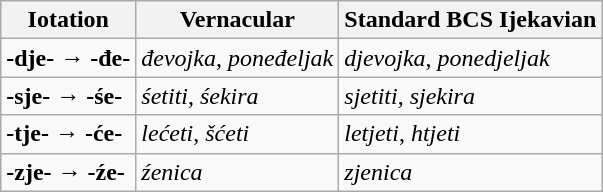<table class="wikitable" align="center">
<tr>
<th>Iotation</th>
<th>Vernacular</th>
<th>Standard BCS Ijekavian</th>
</tr>
<tr>
<td><strong>-dje-</strong> → <strong>-đe-</strong></td>
<td><em>đevojka</em>, <em>poneđeljak</em></td>
<td><em>djevojka</em>, <em>ponedjeljak</em></td>
</tr>
<tr>
<td><strong>-sje-</strong> → <strong>-śe-</strong></td>
<td><em>śetiti</em>, <em>śekira</em></td>
<td><em>sjetiti</em>, <em>sjekira</em></td>
</tr>
<tr>
<td><strong>-tje-</strong> → <strong>-će-</strong></td>
<td><em>lećeti</em>, <em>šćeti</em></td>
<td><em>letjeti</em>, <em>htjeti</em></td>
</tr>
<tr>
<td><strong>-zje-</strong> → <strong>-źe-</strong></td>
<td><em>źenica</em></td>
<td><em>zjenica</em></td>
</tr>
</table>
